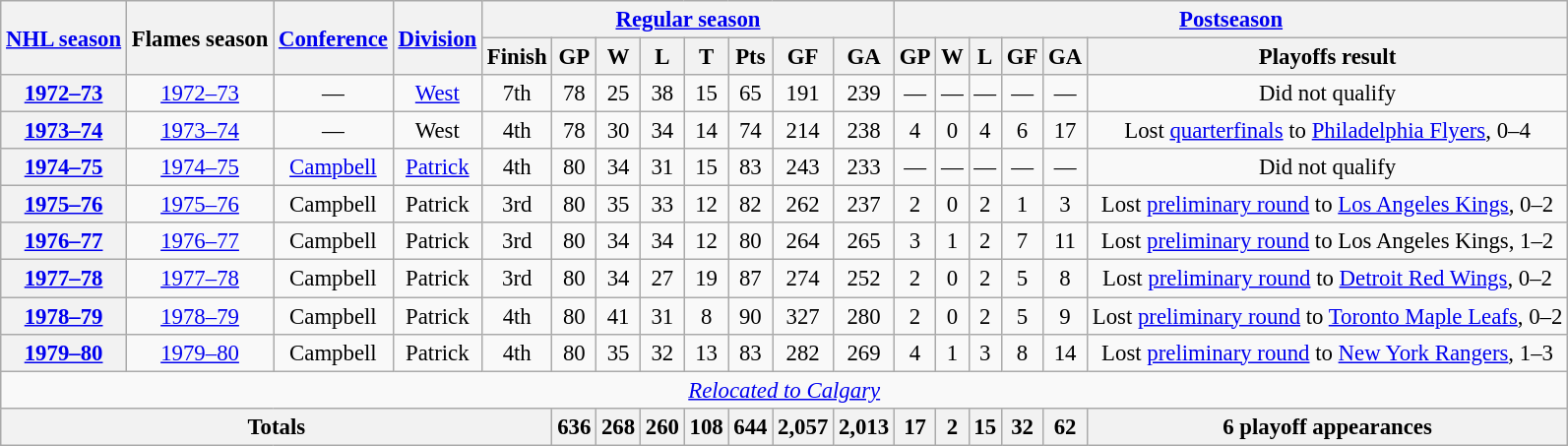<table class="wikitable sortable" style="text-align: center; font-size: 95%">
<tr>
<th scope="col" rowspan="2"><a href='#'>NHL season</a></th>
<th scope="col" rowspan="2">Flames season</th>
<th scope="col" rowspan="2"><a href='#'>Conference</a></th>
<th scope="col" rowspan="2"><a href='#'>Division</a></th>
<th scope=colgroup colspan="8"><a href='#'>Regular season</a></th>
<th scope=colgroup colspan="6"><a href='#'>Postseason</a></th>
</tr>
<tr>
<th scope="col">Finish</th>
<th scope="col">GP</th>
<th scope="col">W</th>
<th scope="col">L</th>
<th scope="col">T</th>
<th scope="col">Pts</th>
<th scope="col">GF</th>
<th scope="col">GA</th>
<th scope="col">GP</th>
<th scope="col">W</th>
<th scope="col">L</th>
<th scope="col">GF</th>
<th scope="col">GA</th>
<th scope="col" class="unsortable">Playoffs result</th>
</tr>
<tr>
<th scope="row"><a href='#'>1972–73</a></th>
<td><a href='#'>1972–73</a></td>
<td>—</td>
<td><a href='#'>West</a></td>
<td>7th</td>
<td>78</td>
<td>25</td>
<td>38</td>
<td>15</td>
<td>65</td>
<td>191</td>
<td>239</td>
<td>—</td>
<td>—</td>
<td>—</td>
<td>—</td>
<td>—</td>
<td>Did not qualify</td>
</tr>
<tr>
<th scope="row"><a href='#'>1973–74</a></th>
<td><a href='#'>1973–74</a></td>
<td>—</td>
<td>West</td>
<td>4th</td>
<td>78</td>
<td>30</td>
<td>34</td>
<td>14</td>
<td>74</td>
<td>214</td>
<td>238</td>
<td>4</td>
<td>0</td>
<td>4</td>
<td>6</td>
<td>17</td>
<td>Lost <a href='#'>quarterfinals</a> to <a href='#'>Philadelphia Flyers</a>, 0–4</td>
</tr>
<tr>
<th scope="row"><a href='#'>1974–75</a></th>
<td><a href='#'>1974–75</a></td>
<td><a href='#'>Campbell</a></td>
<td><a href='#'>Patrick</a></td>
<td>4th</td>
<td>80</td>
<td>34</td>
<td>31</td>
<td>15</td>
<td>83</td>
<td>243</td>
<td>233</td>
<td>—</td>
<td>—</td>
<td>—</td>
<td>—</td>
<td>—</td>
<td>Did not qualify</td>
</tr>
<tr>
<th scope="row"><a href='#'>1975–76</a></th>
<td><a href='#'>1975–76</a></td>
<td>Campbell</td>
<td>Patrick</td>
<td>3rd</td>
<td>80</td>
<td>35</td>
<td>33</td>
<td>12</td>
<td>82</td>
<td>262</td>
<td>237</td>
<td>2</td>
<td>0</td>
<td>2</td>
<td>1</td>
<td>3</td>
<td>Lost <a href='#'>preliminary round</a> to <a href='#'>Los Angeles Kings</a>, 0–2</td>
</tr>
<tr>
<th scope="row"><a href='#'>1976–77</a></th>
<td><a href='#'>1976–77</a></td>
<td>Campbell</td>
<td>Patrick</td>
<td>3rd</td>
<td>80</td>
<td>34</td>
<td>34</td>
<td>12</td>
<td>80</td>
<td>264</td>
<td>265</td>
<td>3</td>
<td>1</td>
<td>2</td>
<td>7</td>
<td>11</td>
<td>Lost <a href='#'>preliminary round</a> to Los Angeles Kings, 1–2</td>
</tr>
<tr>
<th scope="row"><a href='#'>1977–78</a></th>
<td><a href='#'>1977–78</a></td>
<td>Campbell</td>
<td>Patrick</td>
<td>3rd</td>
<td>80</td>
<td>34</td>
<td>27</td>
<td>19</td>
<td>87</td>
<td>274</td>
<td>252</td>
<td>2</td>
<td>0</td>
<td>2</td>
<td>5</td>
<td>8</td>
<td>Lost <a href='#'>preliminary round</a> to <a href='#'>Detroit Red Wings</a>, 0–2</td>
</tr>
<tr>
<th scope="row"><a href='#'>1978–79</a></th>
<td><a href='#'>1978–79</a></td>
<td>Campbell</td>
<td>Patrick</td>
<td>4th</td>
<td>80</td>
<td>41</td>
<td>31</td>
<td>8</td>
<td>90</td>
<td>327</td>
<td>280</td>
<td>2</td>
<td>0</td>
<td>2</td>
<td>5</td>
<td>9</td>
<td>Lost <a href='#'>preliminary round</a> to <a href='#'>Toronto Maple Leafs</a>, 0–2</td>
</tr>
<tr>
<th scope="row"><a href='#'>1979–80</a></th>
<td><a href='#'>1979–80</a></td>
<td>Campbell</td>
<td>Patrick</td>
<td>4th</td>
<td>80</td>
<td>35</td>
<td>32</td>
<td>13</td>
<td>83</td>
<td>282</td>
<td>269</td>
<td>4</td>
<td>1</td>
<td>3</td>
<td>8</td>
<td>14</td>
<td>Lost <a href='#'>preliminary round</a> to <a href='#'>New York Rangers</a>, 1–3</td>
</tr>
<tr>
<td colspan="18" align="center"><em><a href='#'>Relocated to Calgary</a></em></td>
</tr>
<tr>
<th colspan="5">Totals</th>
<th>636</th>
<th>268</th>
<th>260</th>
<th>108</th>
<th>644</th>
<th>2,057</th>
<th>2,013</th>
<th>17</th>
<th>2</th>
<th>15</th>
<th>32</th>
<th>62</th>
<th>6 playoff appearances</th>
</tr>
</table>
